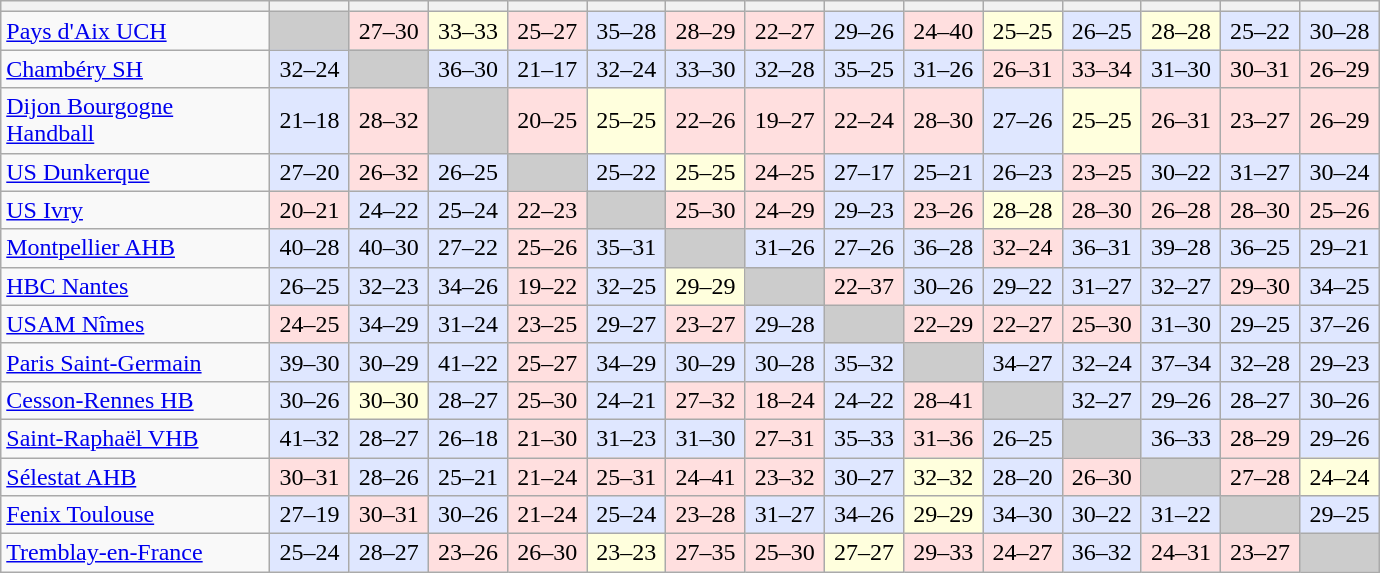<table class="wikitable" style="text-align: center;" width="920">
<tr>
<th width=215></th>
<th width=55></th>
<th width=55></th>
<th width=55></th>
<th width=55></th>
<th width=55></th>
<th width=55></th>
<th width=55></th>
<th width=55></th>
<th width=55></th>
<th width=55></th>
<th width=55></th>
<th width=55></th>
<th width=55></th>
<th width=55></th>
</tr>
<tr>
<td style="text-align: left;"><a href='#'>Pays d'Aix UCH</a></td>
<td bgcolor=#CCCCCC> </td>
<td bgcolor=#FFDFDF>27–30</td>
<td bgcolor=#FFFFDD>33–33</td>
<td bgcolor=#FFDFDF>25–27</td>
<td bgcolor=#DFE7FF>35–28</td>
<td bgcolor=#FFDFDF>28–29</td>
<td bgcolor=#FFDFDF>22–27</td>
<td bgcolor=#DFE7FF>29–26</td>
<td bgcolor=#FFDFDF>24–40</td>
<td bgcolor=#FFFFDD>25–25</td>
<td bgcolor=#DFE7FF>26–25</td>
<td bgcolor=#FFFFDD>28–28</td>
<td bgcolor=#DFE7FF>25–22</td>
<td bgcolor=#DFE7FF>30–28</td>
</tr>
<tr>
<td style="text-align: left;"><a href='#'>Chambéry SH</a></td>
<td bgcolor=#DFE7FF>32–24</td>
<td bgcolor=#CCCCCC> </td>
<td bgcolor=#DFE7FF>36–30</td>
<td bgcolor=#DFE7FF>21–17</td>
<td bgcolor=#DFE7FF>32–24</td>
<td bgcolor=#DFE7FF>33–30</td>
<td bgcolor=#DFE7FF>32–28</td>
<td bgcolor=#DFE7FF>35–25</td>
<td bgcolor=#DFE7FF>31–26</td>
<td bgcolor=#FFDFDF>26–31</td>
<td bgcolor=#FFDFDF>33–34</td>
<td bgcolor=#DFE7FF>31–30</td>
<td bgcolor=#FFDFDF>30–31</td>
<td bgcolor=#FFDFDF>26–29</td>
</tr>
<tr>
<td style="text-align: left;"><a href='#'>Dijon Bourgogne Handball</a></td>
<td bgcolor=#DFE7FF>21–18</td>
<td bgcolor=#FFDFDF>28–32</td>
<td bgcolor=#CCCCCC> </td>
<td bgcolor=#FFDFDF>20–25</td>
<td bgcolor=#FFFFDD>25–25</td>
<td bgcolor=#FFDFDF>22–26</td>
<td bgcolor=#FFDFDF>19–27</td>
<td bgcolor=#FFDFDF>22–24</td>
<td bgcolor=#FFDFDF>28–30</td>
<td bgcolor=#DFE7FF>27–26</td>
<td bgcolor=#FFFFDD>25–25</td>
<td bgcolor=#FFDFDF>26–31</td>
<td bgcolor=#FFDFDF>23–27</td>
<td bgcolor=#FFDFDF>26–29</td>
</tr>
<tr>
<td style="text-align: left;"><a href='#'>US Dunkerque</a></td>
<td bgcolor=#DFE7FF>27–20</td>
<td bgcolor=#FFDFDF>26–32</td>
<td bgcolor=#DFE7FF>26–25</td>
<td bgcolor=#CCCCCC> </td>
<td bgcolor=#DFE7FF>25–22</td>
<td bgcolor=#FFFFDD>25–25</td>
<td bgcolor=#FFDFDF>24–25</td>
<td bgcolor=#DFE7FF>27–17</td>
<td bgcolor=#DFE7FF>25–21</td>
<td bgcolor=#DFE7FF>26–23</td>
<td bgcolor=#FFDFDF>23–25</td>
<td bgcolor=#DFE7FF>30–22</td>
<td bgcolor=#DFE7FF>31–27</td>
<td bgcolor=#DFE7FF>30–24</td>
</tr>
<tr>
<td style="text-align: left;"><a href='#'>US Ivry</a></td>
<td bgcolor=#FFDFDF>20–21</td>
<td bgcolor=#DFE7FF>24–22</td>
<td bgcolor=#DFE7FF>25–24</td>
<td bgcolor=#FFDFDF>22–23</td>
<td bgcolor=#CCCCCC> </td>
<td bgcolor=#FFDFDF>25–30</td>
<td bgcolor=#FFDFDF>24–29</td>
<td bgcolor=#DFE7FF>29–23</td>
<td bgcolor=#FFDFDF>23–26</td>
<td bgcolor=#FFFFDD>28–28</td>
<td bgcolor=#FFDFDF>28–30</td>
<td bgcolor=#FFDFDF>26–28</td>
<td bgcolor=#FFDFDF>28–30</td>
<td bgcolor=#FFDFDF>25–26</td>
</tr>
<tr>
<td style="text-align: left;"><a href='#'>Montpellier AHB</a></td>
<td bgcolor=#DFE7FF>40–28</td>
<td bgcolor=#DFE7FF>40–30</td>
<td bgcolor=#DFE7FF>27–22</td>
<td bgcolor=#FFDFDF>25–26</td>
<td bgcolor=#DFE7FF>35–31</td>
<td bgcolor=#CCCCCC> </td>
<td bgcolor=#DFE7FF>31–26</td>
<td bgcolor=#DFE7FF>27–26</td>
<td bgcolor=#DFE7FF>36–28</td>
<td bgcolor=#FFDFDF>32–24</td>
<td bgcolor=#DFE7FF>36–31</td>
<td bgcolor=#DFE7FF>39–28</td>
<td bgcolor=#DFE7FF>36–25</td>
<td bgcolor=#DFE7FF>29–21</td>
</tr>
<tr>
<td style="text-align: left;"><a href='#'>HBC Nantes</a></td>
<td bgcolor=#DFE7FF>26–25</td>
<td bgcolor=#DFE7FF>32–23</td>
<td bgcolor=#DFE7FF>34–26</td>
<td bgcolor=#FFDFDF>19–22</td>
<td bgcolor=#DFE7FF>32–25</td>
<td bgcolor=#FFFFDD>29–29</td>
<td bgcolor=#CCCCCC> </td>
<td bgcolor=#FFDFDF>22–37</td>
<td bgcolor=#DFE7FF>30–26</td>
<td bgcolor=#DFE7FF>29–22</td>
<td bgcolor=#DFE7FF>31–27</td>
<td bgcolor=#DFE7FF>32–27</td>
<td bgcolor=#FFDFDF>29–30</td>
<td bgcolor=#DFE7FF>34–25</td>
</tr>
<tr>
<td style="text-align: left;"><a href='#'>USAM Nîmes</a></td>
<td bgcolor=#FFDFDF>24–25</td>
<td bgcolor=#DFE7FF>34–29</td>
<td bgcolor=#DFE7FF>31–24</td>
<td bgcolor=#FFDFDF>23–25</td>
<td bgcolor=#DFE7FF>29–27</td>
<td bgcolor=#FFDFDF>23–27</td>
<td bgcolor=#DFE7FF>29–28</td>
<td bgcolor=#CCCCCC> </td>
<td bgcolor=#FFDFDF>22–29</td>
<td bgcolor=#FFDFDF>22–27</td>
<td bgcolor=#FFDFDF>25–30</td>
<td bgcolor=#DFE7FF>31–30</td>
<td bgcolor=#DFE7FF>29–25</td>
<td bgcolor=#DFE7FF>37–26</td>
</tr>
<tr>
<td style="text-align: left;"><a href='#'>Paris Saint-Germain</a></td>
<td bgcolor=#DFE7FF>39–30</td>
<td bgcolor=#DFE7FF>30–29</td>
<td bgcolor=#DFE7FF>41–22</td>
<td bgcolor=#FFDFDF>25–27</td>
<td bgcolor=#DFE7FF>34–29</td>
<td bgcolor=#DFE7FF>30–29</td>
<td bgcolor=#DFE7FF>30–28</td>
<td bgcolor=#DFE7FF>35–32</td>
<td bgcolor=#CCCCCC> </td>
<td bgcolor=#DFE7FF>34–27</td>
<td bgcolor=#DFE7FF>32–24</td>
<td bgcolor=#DFE7FF>37–34</td>
<td bgcolor=#DFE7FF>32–28</td>
<td bgcolor=#DFE7FF>29–23</td>
</tr>
<tr>
<td style="text-align: left;"><a href='#'>Cesson-Rennes HB</a></td>
<td bgcolor=#DFE7FF>30–26</td>
<td bgcolor=#FFFFDD>30–30</td>
<td bgcolor=#DFE7FF>28–27</td>
<td bgcolor=#FFDFDF>25–30</td>
<td bgcolor=#DFE7FF>24–21</td>
<td bgcolor=#FFDFDF>27–32</td>
<td bgcolor=#FFDFDF>18–24</td>
<td bgcolor=#DFE7FF>24–22</td>
<td bgcolor=#FFDFDF>28–41</td>
<td bgcolor=#CCCCCC> </td>
<td bgcolor=#DFE7FF>32–27</td>
<td bgcolor=#DFE7FF>29–26</td>
<td bgcolor=#DFE7FF>28–27</td>
<td bgcolor=#DFE7FF>30–26</td>
</tr>
<tr>
<td style="text-align: left;"><a href='#'>Saint-Raphaël VHB</a></td>
<td bgcolor=#DFE7FF>41–32</td>
<td bgcolor=#DFE7FF>28–27</td>
<td bgcolor=#DFE7FF>26–18</td>
<td bgcolor=#FFDFDF>21–30</td>
<td bgcolor=#DFE7FF>31–23</td>
<td bgcolor=#DFE7FF>31–30</td>
<td bgcolor=#FFDFDF>27–31</td>
<td bgcolor=#DFE7FF>35–33</td>
<td bgcolor=#FFDFDF>31–36</td>
<td bgcolor=#DFE7FF>26–25</td>
<td bgcolor=#CCCCCC> </td>
<td bgcolor=#DFE7FF>36–33</td>
<td bgcolor=#FFDFDF>28–29</td>
<td bgcolor=#DFE7FF>29–26</td>
</tr>
<tr>
<td style="text-align: left;"><a href='#'>Sélestat AHB</a></td>
<td bgcolor=#FFDFDF>30–31</td>
<td bgcolor=#DFE7FF>28–26</td>
<td bgcolor=#DFE7FF>25–21</td>
<td bgcolor=#FFDFDF>21–24</td>
<td bgcolor=#FFDFDF>25–31</td>
<td bgcolor=#FFDFDF>24–41</td>
<td bgcolor=#FFDFDF>23–32</td>
<td bgcolor=#DFE7FF>30–27</td>
<td bgcolor=#FFFFDD>32–32</td>
<td bgcolor=#DFE7FF>28–20</td>
<td bgcolor=#FFDFDF>26–30</td>
<td bgcolor=#CCCCCC> </td>
<td bgcolor=#FFDFDF>27–28</td>
<td bgcolor=#FFFFDD>24–24</td>
</tr>
<tr>
<td style="text-align: left;"><a href='#'>Fenix Toulouse</a></td>
<td bgcolor=#DFE7FF>27–19</td>
<td bgcolor=#FFDFDF>30–31</td>
<td bgcolor=#DFE7FF>30–26</td>
<td bgcolor=#FFDFDF>21–24</td>
<td bgcolor=#DFE7FF>25–24</td>
<td bgcolor=#FFDFDF>23–28</td>
<td bgcolor=#DFE7FF>31–27</td>
<td bgcolor=#DFE7FF>34–26</td>
<td bgcolor=#FFFFDD>29–29</td>
<td bgcolor=#DFE7FF>34–30</td>
<td bgcolor=#DFE7FF>30–22</td>
<td bgcolor=#DFE7FF>31–22</td>
<td bgcolor=#CCCCCC> </td>
<td bgcolor=#DFE7FF>29–25</td>
</tr>
<tr>
<td style="text-align: left;"><a href='#'>Tremblay-en-France</a></td>
<td bgcolor=#DFE7FF>25–24</td>
<td bgcolor=#DFE7FF>28–27</td>
<td bgcolor=#FFDFDF>23–26</td>
<td bgcolor=#FFDFDF>26–30</td>
<td bgcolor=#FFFFDD>23–23</td>
<td bgcolor=#FFDFDF>27–35</td>
<td bgcolor=#FFDFDF>25–30</td>
<td bgcolor=#FFFFDD>27–27</td>
<td bgcolor=#FFDFDF>29–33</td>
<td bgcolor=#FFDFDF>24–27</td>
<td bgcolor=#DFE7FF>36–32</td>
<td bgcolor=#FFDFDF>24–31</td>
<td bgcolor=#FFDFDF>23–27</td>
<td bgcolor=#CCCCCC> </td>
</tr>
</table>
